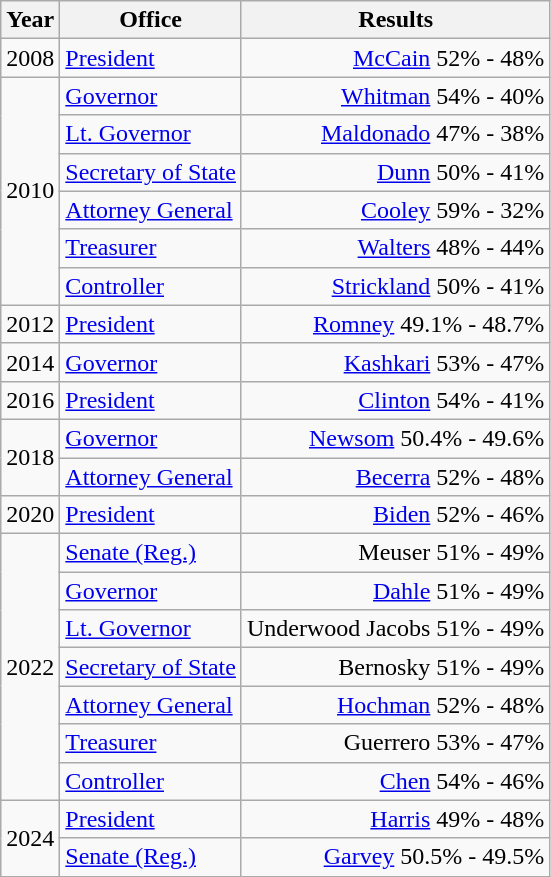<table class=wikitable>
<tr>
<th>Year</th>
<th>Office</th>
<th>Results</th>
</tr>
<tr>
<td>2008</td>
<td><a href='#'>President</a></td>
<td align="right" ><a href='#'>McCain</a> 52% - 48%</td>
</tr>
<tr>
<td rowspan=6>2010</td>
<td><a href='#'>Governor</a></td>
<td align="right" ><a href='#'>Whitman</a> 54% - 40%</td>
</tr>
<tr>
<td><a href='#'>Lt. Governor</a></td>
<td align="right" ><a href='#'>Maldonado</a> 47% - 38%</td>
</tr>
<tr>
<td><a href='#'>Secretary of State</a></td>
<td align="right" ><a href='#'>Dunn</a> 50% - 41%</td>
</tr>
<tr>
<td><a href='#'>Attorney General</a></td>
<td align="right" ><a href='#'>Cooley</a> 59% - 32%</td>
</tr>
<tr>
<td><a href='#'>Treasurer</a></td>
<td align="right" ><a href='#'>Walters</a> 48% - 44%</td>
</tr>
<tr>
<td><a href='#'>Controller</a></td>
<td align="right" ><a href='#'>Strickland</a> 50% - 41%</td>
</tr>
<tr>
<td>2012</td>
<td><a href='#'>President</a></td>
<td align="right" ><a href='#'>Romney</a> 49.1% - 48.7%</td>
</tr>
<tr>
<td>2014</td>
<td><a href='#'>Governor</a></td>
<td align="right" ><a href='#'>Kashkari</a> 53% - 47%</td>
</tr>
<tr>
<td>2016</td>
<td><a href='#'>President</a></td>
<td align="right" ><a href='#'>Clinton</a> 54% - 41%</td>
</tr>
<tr>
<td rowspan=2>2018</td>
<td><a href='#'>Governor</a></td>
<td align="right" ><a href='#'>Newsom</a> 50.4% - 49.6%</td>
</tr>
<tr>
<td><a href='#'>Attorney General</a></td>
<td align="right" ><a href='#'>Becerra</a> 52% - 48%</td>
</tr>
<tr>
<td>2020</td>
<td><a href='#'>President</a></td>
<td align="right" ><a href='#'>Biden</a> 52% - 46%</td>
</tr>
<tr>
<td rowspan=7>2022</td>
<td><a href='#'>Senate (Reg.)</a></td>
<td align="right" >Meuser 51% - 49%</td>
</tr>
<tr>
<td><a href='#'>Governor</a></td>
<td align="right" ><a href='#'>Dahle</a> 51% - 49%</td>
</tr>
<tr>
<td><a href='#'>Lt. Governor</a></td>
<td align="right" >Underwood Jacobs 51% - 49%</td>
</tr>
<tr>
<td><a href='#'>Secretary of State</a></td>
<td align="right" >Bernosky 51% - 49%</td>
</tr>
<tr>
<td><a href='#'>Attorney General</a></td>
<td align="right" ><a href='#'>Hochman</a> 52% - 48%</td>
</tr>
<tr>
<td><a href='#'>Treasurer</a></td>
<td align="right" >Guerrero 53% - 47%</td>
</tr>
<tr>
<td><a href='#'>Controller</a></td>
<td align="right" ><a href='#'>Chen</a> 54% - 46%</td>
</tr>
<tr>
<td rowspan=2>2024</td>
<td><a href='#'>President</a></td>
<td align="right" ><a href='#'>Harris</a> 49% - 48%</td>
</tr>
<tr>
<td><a href='#'>Senate (Reg.)</a></td>
<td align="right" ><a href='#'>Garvey</a> 50.5% - 49.5%</td>
</tr>
</table>
